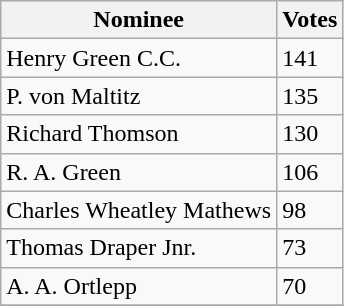<table class="wikitable">
<tr>
<th>Nominee</th>
<th>Votes</th>
</tr>
<tr>
<td>Henry Green C.C.</td>
<td>141</td>
</tr>
<tr>
<td>P. von Maltitz</td>
<td>135</td>
</tr>
<tr>
<td>Richard Thomson</td>
<td>130</td>
</tr>
<tr>
<td>R. A. Green</td>
<td>106</td>
</tr>
<tr>
<td>Charles Wheatley Mathews</td>
<td>98</td>
</tr>
<tr>
<td>Thomas Draper Jnr.</td>
<td>73</td>
</tr>
<tr>
<td>A. A. Ortlepp</td>
<td>70</td>
</tr>
<tr>
</tr>
</table>
